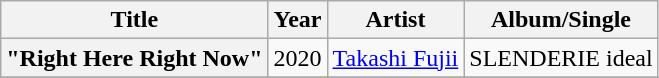<table class="wikitable plainrowheaders" style="text-align:center;">
<tr>
<th scope="col">Title</th>
<th scope="col">Year</th>
<th scope="col">Artist</th>
<th scope="col">Album/Single</th>
</tr>
<tr>
<th scope="row">"Right Here Right Now"</th>
<td>2020</td>
<td><a href='#'>Takashi Fujii</a></td>
<td>SLENDERIE ideal</td>
</tr>
<tr>
</tr>
</table>
